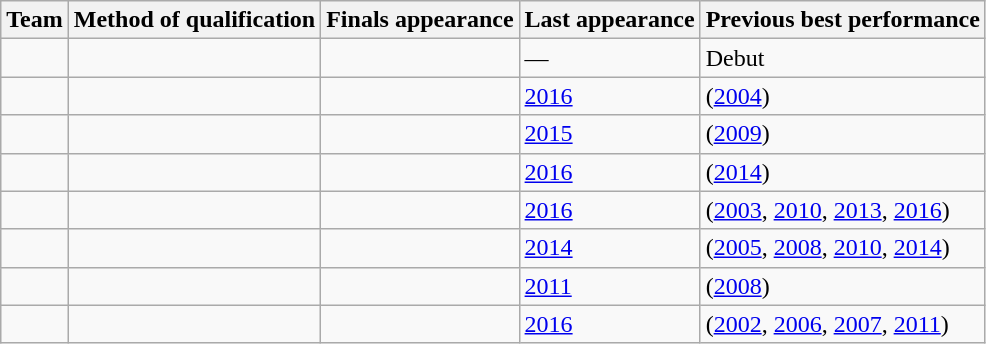<table class="wikitable sortable">
<tr>
<th>Team</th>
<th>Method of qualification</th>
<th>Finals appearance</th>
<th>Last appearance</th>
<th>Previous best performance</th>
</tr>
<tr>
<td></td>
<td></td>
<td></td>
<td>—</td>
<td>Debut</td>
</tr>
<tr>
<td></td>
<td></td>
<td></td>
<td><a href='#'>2016</a></td>
<td> (<a href='#'>2004</a>)</td>
</tr>
<tr>
<td></td>
<td></td>
<td></td>
<td><a href='#'>2015</a></td>
<td> (<a href='#'>2009</a>)</td>
</tr>
<tr>
<td></td>
<td></td>
<td></td>
<td><a href='#'>2016</a></td>
<td> (<a href='#'>2014</a>)</td>
</tr>
<tr>
<td></td>
<td></td>
<td></td>
<td><a href='#'>2016</a></td>
<td> (<a href='#'>2003</a>, <a href='#'>2010</a>, <a href='#'>2013</a>, <a href='#'>2016</a>)</td>
</tr>
<tr>
<td></td>
<td></td>
<td></td>
<td><a href='#'>2014</a></td>
<td> (<a href='#'>2005</a>, <a href='#'>2008</a>, <a href='#'>2010</a>, <a href='#'>2014</a>)</td>
</tr>
<tr>
<td></td>
<td></td>
<td></td>
<td><a href='#'>2011</a></td>
<td> (<a href='#'>2008</a>)</td>
</tr>
<tr>
<td></td>
<td></td>
<td></td>
<td><a href='#'>2016</a></td>
<td> (<a href='#'>2002</a>, <a href='#'>2006</a>, <a href='#'>2007</a>, <a href='#'>2011</a>)</td>
</tr>
</table>
